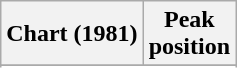<table class="wikitable sortable plainrowheaders">
<tr>
<th>Chart (1981)</th>
<th>Peak<br>position</th>
</tr>
<tr>
</tr>
<tr>
</tr>
<tr>
</tr>
<tr>
</tr>
<tr>
</tr>
</table>
